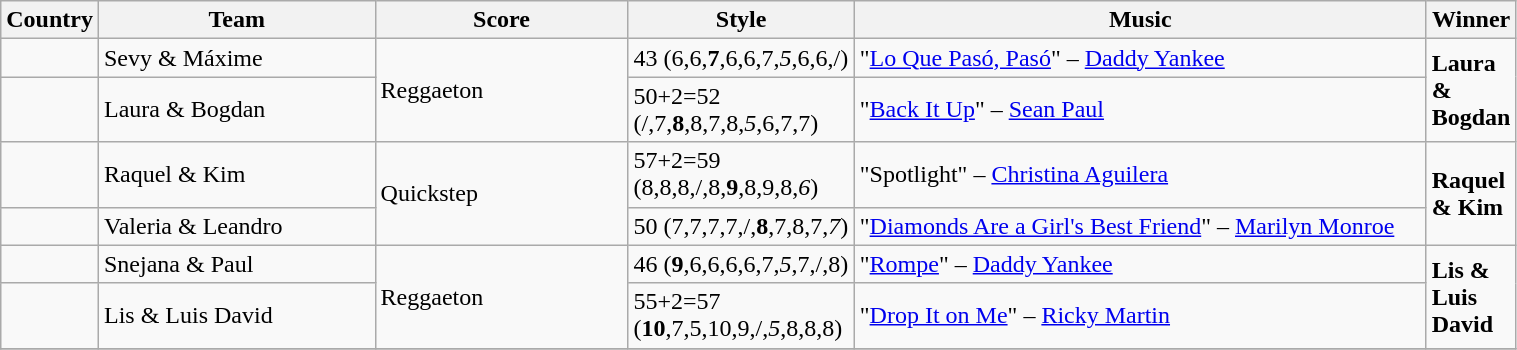<table class="wikitable" style="width:80%">
<tr>
<th style="width:5%;">Country</th>
<th style="width:20%;">Team</th>
<th style="width:18%;">Score</th>
<th style="width:15%;">Style</th>
<th style="width:60%;">Music</th>
<th style="width:30%;">Winner</th>
</tr>
<tr>
<td></td>
<td>Sevy & Máxime</td>
<td rowspan=2>Reggaeton</td>
<td>43 (6,6,<strong>7</strong>,6,6,7,<em>5</em>,6,6,/)</td>
<td>"<a href='#'>Lo Que Pasó, Pasó</a>" – <a href='#'>Daddy Yankee</a></td>
<td rowspan=2><strong>Laura & Bogdan</strong></td>
</tr>
<tr>
<td></td>
<td>Laura & Bogdan</td>
<td>50+2=52 (/,7,<strong>8</strong>,8,7,8,<em>5</em>,6,7,7)</td>
<td>"<a href='#'>Back It Up</a>" – <a href='#'>Sean Paul</a></td>
</tr>
<tr>
<td></td>
<td>Raquel & Kim</td>
<td rowspan=2>Quickstep</td>
<td>57+2=59 (8,8,8,/,8,<strong>9</strong>,8,9,8,<em>6</em>)</td>
<td>"Spotlight" – <a href='#'>Christina Aguilera</a></td>
<td rowspan=2><strong>Raquel & Kim</strong></td>
</tr>
<tr>
<td></td>
<td>Valeria & Leandro</td>
<td>50 (7,7,7,7,/,<strong>8</strong>,7,8,7,<em>7</em>)</td>
<td>"<a href='#'>Diamonds Are a Girl's Best Friend</a>" – <a href='#'>Marilyn Monroe</a></td>
</tr>
<tr>
<td></td>
<td>Snejana & Paul</td>
<td rowspan=2>Reggaeton</td>
<td>46 (<strong>9</strong>,6,6,6,6,7,<em>5</em>,7,/,8)</td>
<td>"<a href='#'>Rompe</a>" – <a href='#'>Daddy Yankee</a></td>
<td rowspan=2><strong>Lis & Luis David</strong></td>
</tr>
<tr>
<td></td>
<td>Lis & Luis David</td>
<td>55+2=57 (<strong>10</strong>,7,5,10,9,/,<em>5</em>,8,8,8)</td>
<td>"<a href='#'>Drop It on Me</a>" – <a href='#'>Ricky Martin</a></td>
</tr>
<tr>
</tr>
</table>
